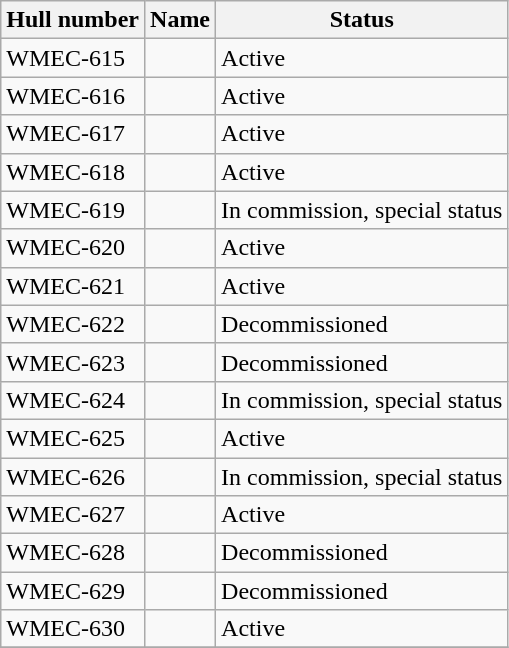<table class="wikitable">
<tr>
<th>Hull number</th>
<th>Name</th>
<th>Status</th>
</tr>
<tr>
<td>WMEC-615</td>
<td></td>
<td>Active</td>
</tr>
<tr>
<td>WMEC-616</td>
<td></td>
<td>Active</td>
</tr>
<tr>
<td>WMEC-617</td>
<td></td>
<td>Active</td>
</tr>
<tr>
<td>WMEC-618</td>
<td></td>
<td>Active</td>
</tr>
<tr>
<td>WMEC-619</td>
<td></td>
<td>In commission, special status</td>
</tr>
<tr>
<td>WMEC-620</td>
<td></td>
<td>Active</td>
</tr>
<tr>
<td>WMEC-621</td>
<td></td>
<td>Active</td>
</tr>
<tr>
<td>WMEC-622</td>
<td></td>
<td>Decommissioned</td>
</tr>
<tr>
<td>WMEC-623</td>
<td></td>
<td>Decommissioned</td>
</tr>
<tr>
<td>WMEC-624</td>
<td></td>
<td>In commission, special status</td>
</tr>
<tr>
<td>WMEC-625</td>
<td></td>
<td>Active</td>
</tr>
<tr>
<td>WMEC-626</td>
<td></td>
<td>In commission, special status</td>
</tr>
<tr>
<td>WMEC-627</td>
<td></td>
<td>Active</td>
</tr>
<tr>
<td>WMEC-628</td>
<td></td>
<td>Decommissioned</td>
</tr>
<tr>
<td>WMEC-629</td>
<td></td>
<td>Decommissioned</td>
</tr>
<tr>
<td>WMEC-630</td>
<td></td>
<td>Active</td>
</tr>
<tr>
</tr>
</table>
